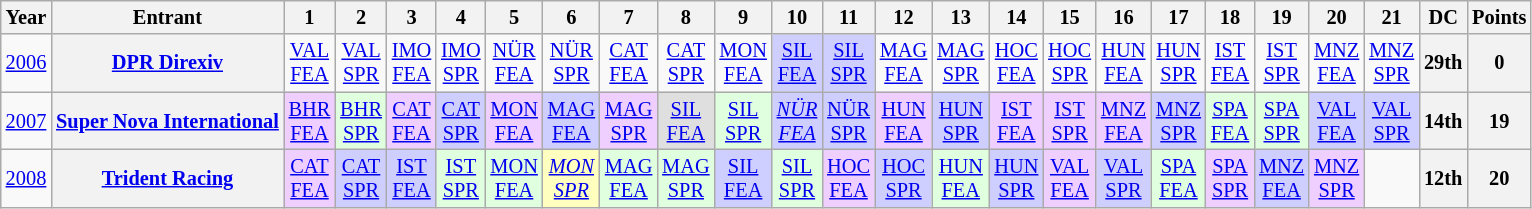<table class="wikitable" style="text-align:center; font-size:85%">
<tr>
<th>Year</th>
<th>Entrant</th>
<th>1</th>
<th>2</th>
<th>3</th>
<th>4</th>
<th>5</th>
<th>6</th>
<th>7</th>
<th>8</th>
<th>9</th>
<th>10</th>
<th>11</th>
<th>12</th>
<th>13</th>
<th>14</th>
<th>15</th>
<th>16</th>
<th>17</th>
<th>18</th>
<th>19</th>
<th>20</th>
<th>21</th>
<th>DC</th>
<th>Points</th>
</tr>
<tr>
<td><a href='#'>2006</a></td>
<th nowrap><a href='#'>DPR Direxiv</a></th>
<td><a href='#'>VAL<br>FEA</a></td>
<td><a href='#'>VAL<br>SPR</a></td>
<td><a href='#'>IMO<br>FEA</a></td>
<td><a href='#'>IMO<br>SPR</a></td>
<td><a href='#'>NÜR<br>FEA</a></td>
<td><a href='#'>NÜR<br>SPR</a></td>
<td><a href='#'>CAT<br>FEA</a></td>
<td><a href='#'>CAT<br>SPR</a></td>
<td><a href='#'>MON<br>FEA</a></td>
<td style="background:#CFCFFF;"><a href='#'>SIL<br>FEA</a><br></td>
<td style="background:#CFCFFF;"><a href='#'>SIL<br>SPR</a><br></td>
<td><a href='#'>MAG<br>FEA</a></td>
<td><a href='#'>MAG<br>SPR</a></td>
<td><a href='#'>HOC<br>FEA</a></td>
<td><a href='#'>HOC<br>SPR</a></td>
<td><a href='#'>HUN<br>FEA</a></td>
<td><a href='#'>HUN<br>SPR</a></td>
<td><a href='#'>IST<br>FEA</a></td>
<td><a href='#'>IST<br>SPR</a></td>
<td><a href='#'>MNZ<br>FEA</a></td>
<td><a href='#'>MNZ<br>SPR</a></td>
<th>29th</th>
<th>0</th>
</tr>
<tr>
<td><a href='#'>2007</a></td>
<th nowrap><a href='#'>Super Nova International</a></th>
<td style="background:#EFCFFF;"><a href='#'>BHR<br>FEA</a><br></td>
<td style="background:#DFFFDF;"><a href='#'>BHR<br>SPR</a><br></td>
<td style="background:#EFCFFF;"><a href='#'>CAT<br>FEA</a><br></td>
<td style="background:#CFCFFF;"><a href='#'>CAT<br>SPR</a><br></td>
<td style="background:#EFCFFF;"><a href='#'>MON<br>FEA</a><br></td>
<td style="background:#CFCFFF;"><a href='#'>MAG<br>FEA</a><br></td>
<td style="background:#EFCFFF;"><a href='#'>MAG<br>SPR</a><br></td>
<td style="background:#DFDFDF;"><a href='#'>SIL<br>FEA</a><br></td>
<td style="background:#DFFFDF;"><a href='#'>SIL<br>SPR</a><br></td>
<td style="background:#CFCFFF;"><em><a href='#'>NÜR<br>FEA</a></em><br></td>
<td style="background:#CFCFFF;"><a href='#'>NÜR<br>SPR</a><br></td>
<td style="background:#EFCFFF;"><a href='#'>HUN<br>FEA</a><br></td>
<td style="background:#CFCFFF;"><a href='#'>HUN<br>SPR</a><br></td>
<td style="background:#EFCFFF;"><a href='#'>IST<br>FEA</a><br></td>
<td style="background:#EFCFFF;"><a href='#'>IST<br>SPR</a><br></td>
<td style="background:#EFCFFF;"><a href='#'>MNZ<br>FEA</a><br></td>
<td style="background:#CFCFFF;"><a href='#'>MNZ<br>SPR</a><br></td>
<td style="background:#DFFFDF;"><a href='#'>SPA<br>FEA</a><br></td>
<td style="background:#DFFFDF;"><a href='#'>SPA<br>SPR</a><br></td>
<td style="background:#CFCFFF;"><a href='#'>VAL<br>FEA</a><br></td>
<td style="background:#CFCFFF;"><a href='#'>VAL<br>SPR</a><br></td>
<th>14th</th>
<th>19</th>
</tr>
<tr>
<td><a href='#'>2008</a></td>
<th nowrap><a href='#'>Trident Racing</a></th>
<td style="background:#EFCFFF;"><a href='#'>CAT<br>FEA</a><br></td>
<td style="background:#CFCFFF;"><a href='#'>CAT<br>SPR</a><br></td>
<td style="background:#CFCFFF;"><a href='#'>IST<br>FEA</a><br></td>
<td style="background:#DFFFDF;"><a href='#'>IST<br>SPR</a><br></td>
<td style="background:#DFFFDF;"><a href='#'>MON<br>FEA</a><br></td>
<td style="background:#FFFFBF;"><em><a href='#'>MON<br>SPR</a></em><br></td>
<td style="background:#DFFFDF;"><a href='#'>MAG<br>FEA</a><br></td>
<td style="background:#DFFFDF;"><a href='#'>MAG<br>SPR</a><br></td>
<td style="background:#CFCFFF;"><a href='#'>SIL<br>FEA</a><br></td>
<td style="background:#DFFFDF;"><a href='#'>SIL<br>SPR</a><br></td>
<td style="background:#EFCFFF;"><a href='#'>HOC<br>FEA</a><br></td>
<td style="background:#CFCFFF;"><a href='#'>HOC<br>SPR</a><br></td>
<td style="background:#DFFFDF;"><a href='#'>HUN<br>FEA</a><br></td>
<td style="background:#CFCFFF;"><a href='#'>HUN<br>SPR</a><br></td>
<td style="background:#EFCFFF;"><a href='#'>VAL<br>FEA</a><br></td>
<td style="background:#CFCFFF;"><a href='#'>VAL<br>SPR</a><br></td>
<td style="background:#DFFFDF;"><a href='#'>SPA<br>FEA</a><br></td>
<td style="background:#EFCFFF;"><a href='#'>SPA<br>SPR</a><br></td>
<td style="background:#CFCFFF;"><a href='#'>MNZ<br>FEA</a><br></td>
<td style="background:#EFCFFF;"><a href='#'>MNZ<br>SPR</a><br></td>
<td></td>
<th>12th</th>
<th>20</th>
</tr>
</table>
